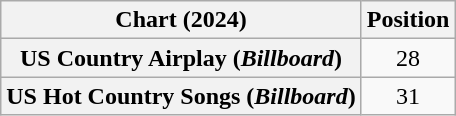<table class="wikitable sortable plainrowheaders" style="text-align:center">
<tr>
<th scope="col">Chart (2024)</th>
<th scope="col">Position</th>
</tr>
<tr>
<th scope="row">US Country Airplay (<em>Billboard</em>)</th>
<td>28</td>
</tr>
<tr>
<th scope="row">US Hot Country Songs (<em>Billboard</em>)</th>
<td>31</td>
</tr>
</table>
